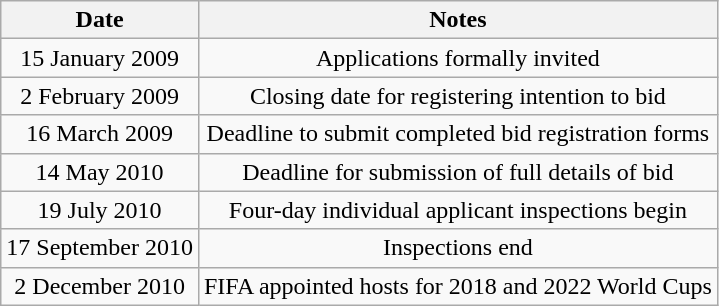<table class="wikitable" style="text-align: center;">
<tr>
<th>Date</th>
<th>Notes</th>
</tr>
<tr>
<td>15 January 2009</td>
<td>Applications formally invited</td>
</tr>
<tr>
<td>2 February 2009</td>
<td>Closing date for registering intention to bid</td>
</tr>
<tr>
<td>16 March 2009</td>
<td>Deadline to submit completed bid registration forms</td>
</tr>
<tr>
<td>14 May 2010</td>
<td>Deadline for submission of full details of bid</td>
</tr>
<tr>
<td>19 July 2010</td>
<td>Four-day individual applicant inspections begin</td>
</tr>
<tr>
<td>17 September 2010</td>
<td>Inspections end</td>
</tr>
<tr>
<td>2 December 2010</td>
<td>FIFA appointed hosts for 2018 and 2022 World Cups</td>
</tr>
</table>
